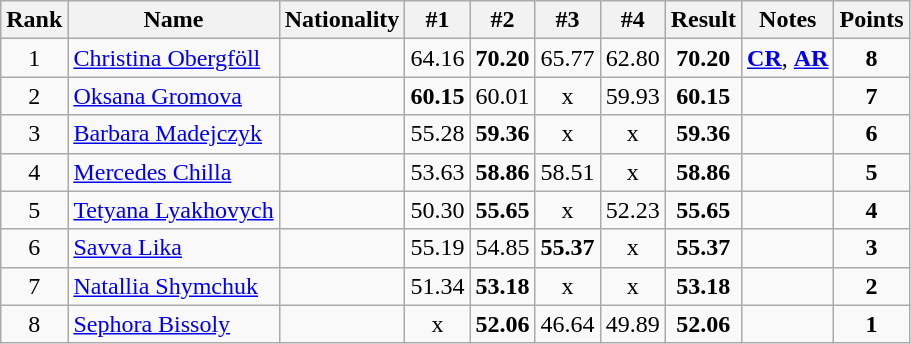<table class="wikitable sortable" style="text-align:center">
<tr>
<th>Rank</th>
<th>Name</th>
<th>Nationality</th>
<th>#1</th>
<th>#2</th>
<th>#3</th>
<th>#4</th>
<th>Result</th>
<th>Notes</th>
<th>Points</th>
</tr>
<tr>
<td>1</td>
<td align=left><a href='#'>Christina Obergföll</a></td>
<td align=left></td>
<td>64.16</td>
<td><strong>70.20</strong></td>
<td>65.77</td>
<td>62.80</td>
<td><strong>70.20</strong></td>
<td><strong><a href='#'>CR</a></strong>, <strong><a href='#'>AR</a></strong></td>
<td><strong>8</strong></td>
</tr>
<tr>
<td>2</td>
<td align=left><a href='#'>Oksana Gromova</a></td>
<td align=left></td>
<td><strong>60.15</strong></td>
<td>60.01</td>
<td>x</td>
<td>59.93</td>
<td><strong>60.15</strong></td>
<td></td>
<td><strong>7</strong></td>
</tr>
<tr>
<td>3</td>
<td align=left><a href='#'>Barbara Madejczyk</a></td>
<td align=left></td>
<td>55.28</td>
<td><strong>59.36</strong></td>
<td>x</td>
<td>x</td>
<td><strong>59.36</strong></td>
<td></td>
<td><strong>6</strong></td>
</tr>
<tr>
<td>4</td>
<td align=left><a href='#'>Mercedes Chilla</a></td>
<td align=left></td>
<td>53.63</td>
<td><strong>58.86</strong></td>
<td>58.51</td>
<td>x</td>
<td><strong>58.86</strong></td>
<td></td>
<td><strong>5</strong></td>
</tr>
<tr>
<td>5</td>
<td align=left><a href='#'>Tetyana Lyakhovych</a></td>
<td align=left></td>
<td>50.30</td>
<td><strong>55.65</strong></td>
<td>x</td>
<td>52.23</td>
<td><strong>55.65</strong></td>
<td></td>
<td><strong>4</strong></td>
</tr>
<tr>
<td>6</td>
<td align=left><a href='#'>Savva Lika</a></td>
<td align=left></td>
<td>55.19</td>
<td>54.85</td>
<td><strong>55.37</strong></td>
<td>x</td>
<td><strong>55.37</strong></td>
<td></td>
<td><strong>3</strong></td>
</tr>
<tr>
<td>7</td>
<td align=left><a href='#'>Natallia Shymchuk</a></td>
<td align=left></td>
<td>51.34</td>
<td><strong>53.18</strong></td>
<td>x</td>
<td>x</td>
<td><strong>53.18</strong></td>
<td></td>
<td><strong>2</strong></td>
</tr>
<tr>
<td>8</td>
<td align=left><a href='#'>Sephora Bissoly</a></td>
<td align=left></td>
<td>x</td>
<td><strong>52.06</strong></td>
<td>46.64</td>
<td>49.89</td>
<td><strong>52.06</strong></td>
<td></td>
<td><strong>1</strong></td>
</tr>
</table>
